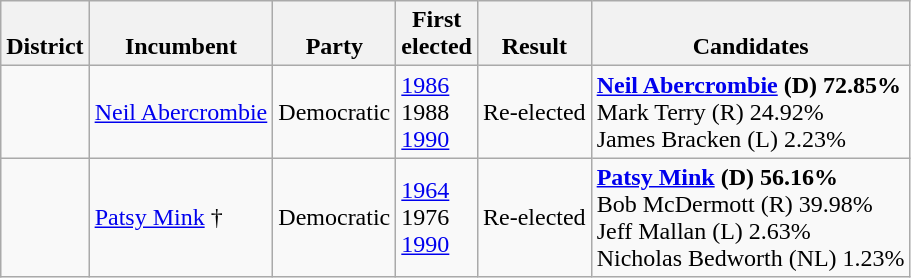<table class=wikitable>
<tr valign=bottom>
<th>District</th>
<th>Incumbent</th>
<th>Party</th>
<th>First<br>elected</th>
<th>Result</th>
<th>Candidates</th>
</tr>
<tr>
<td></td>
<td><a href='#'>Neil Abercrombie</a></td>
<td>Democratic</td>
<td><a href='#'>1986 </a><br>1988 <br><a href='#'>1990</a></td>
<td>Re-elected</td>
<td><strong><a href='#'>Neil Abercrombie</a> (D) 72.85%</strong><br>Mark Terry (R) 24.92%<br>James Bracken (L) 2.23%</td>
</tr>
<tr>
<td></td>
<td><a href='#'>Patsy Mink</a> †</td>
<td>Democratic</td>
<td><a href='#'>1964</a><br>1976 <br><a href='#'>1990</a></td>
<td>Re-elected</td>
<td><strong><a href='#'>Patsy Mink</a> (D) 56.16%</strong><br>Bob McDermott (R) 39.98%<br>Jeff Mallan (L) 2.63%<br>Nicholas Bedworth (NL) 1.23%</td>
</tr>
</table>
